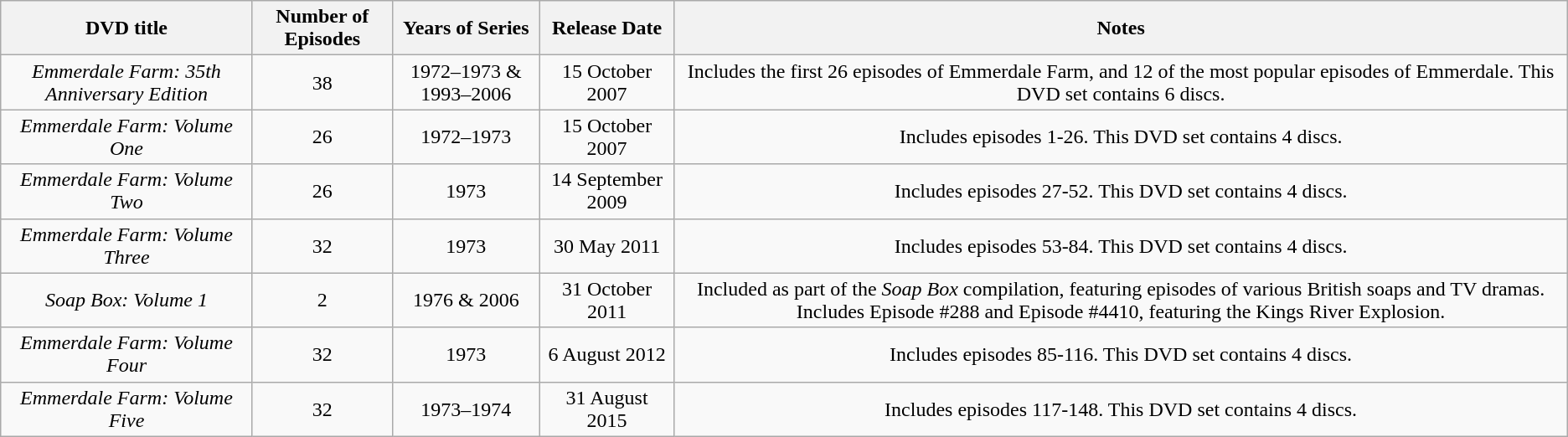<table class="wikitable">
<tr>
<th>DVD title</th>
<th>Number of Episodes</th>
<th>Years of Series</th>
<th>Release Date</th>
<th>Notes</th>
</tr>
<tr>
<td style="text-align:center;"><em>Emmerdale Farm: 35th Anniversary Edition</em></td>
<td style="text-align:center;">38</td>
<td style="text-align:center;">1972–1973 & 1993–2006</td>
<td style="text-align:center;">15 October 2007</td>
<td style="text-align:center;">Includes the first 26 episodes of Emmerdale Farm, and 12 of the most popular episodes of Emmerdale. This DVD set contains 6 discs.</td>
</tr>
<tr>
<td style="text-align:center;"><em>Emmerdale Farm: Volume One</em></td>
<td style="text-align:center;">26</td>
<td style="text-align:center;">1972–1973</td>
<td style="text-align:center;">15 October 2007</td>
<td style="text-align:center;">Includes episodes 1-26. This DVD set contains 4 discs.</td>
</tr>
<tr>
<td style="text-align:center;"><em>Emmerdale Farm: Volume Two</em></td>
<td style="text-align:center;">26</td>
<td style="text-align:center;">1973</td>
<td style="text-align:center;">14 September 2009</td>
<td style="text-align:center;">Includes episodes 27-52. This DVD set contains 4 discs.</td>
</tr>
<tr>
<td style="text-align:center;"><em>Emmerdale Farm: Volume Three</em></td>
<td style="text-align:center;">32</td>
<td style="text-align:center;">1973</td>
<td style="text-align:center;">30 May 2011</td>
<td style="text-align:center;">Includes episodes 53-84. This DVD set contains 4 discs.</td>
</tr>
<tr>
<td style="text-align:center;"><em>Soap Box: Volume 1</em></td>
<td style="text-align:center;">2</td>
<td style="text-align:center;">1976 & 2006</td>
<td style="text-align:center;">31 October 2011</td>
<td style="text-align:center;">Included as part of the <em>Soap Box</em> compilation, featuring episodes of various British soaps and TV dramas. Includes  Episode #288 and Episode #4410, featuring the Kings River Explosion.</td>
</tr>
<tr>
<td style="text-align:center;"><em>Emmerdale Farm: Volume Four</em></td>
<td style="text-align:center;">32</td>
<td style="text-align:center;">1973</td>
<td style="text-align:center;">6 August 2012</td>
<td style="text-align:center;">Includes episodes 85-116. This DVD set contains 4 discs.</td>
</tr>
<tr>
<td style="text-align:center;"><em>Emmerdale Farm: Volume Five</em></td>
<td style="text-align:center;">32</td>
<td style="text-align:center;">1973–1974</td>
<td style="text-align:center;">31 August 2015</td>
<td style="text-align:center;">Includes episodes 117-148. This DVD set contains 4 discs.</td>
</tr>
</table>
